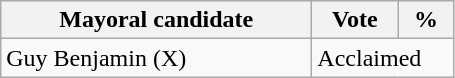<table class="wikitable">
<tr>
<th bgcolor="#DDDDFF" width="200px">Mayoral candidate</th>
<th bgcolor="#DDDDFF" width="50px">Vote</th>
<th bgcolor="#DDDDFF"  width="30px">%</th>
</tr>
<tr>
<td>Guy Benjamin (X)</td>
<td colspan="2">Acclaimed</td>
</tr>
</table>
